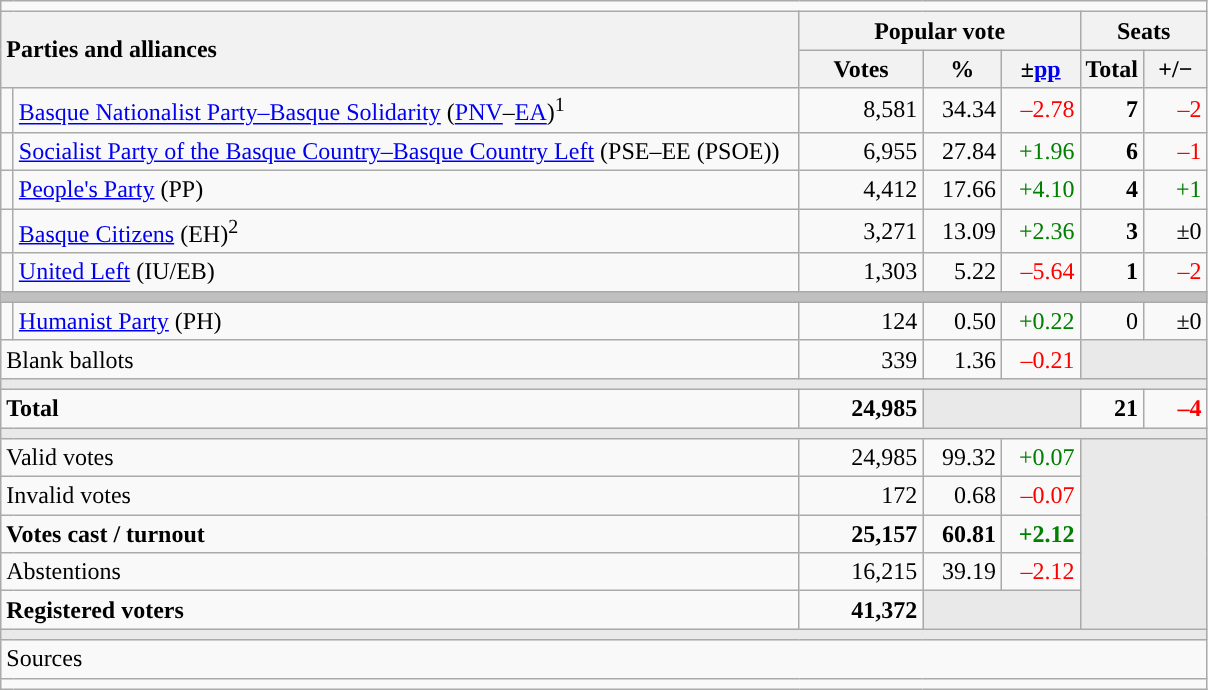<table class="wikitable" style="text-align:right;">
<tr>
<td colspan="7"></td>
</tr>
<tr>
<th style="text-align:left;" rowspan="2" colspan="2" width="525">Parties and alliances</th>
<th colspan="3">Popular vote</th>
<th colspan="2">Seats</th>
</tr>
<tr>
<th width="75">Votes</th>
<th width="45">%</th>
<th width="45">±<a href='#'>pp</a></th>
<th width="35">Total</th>
<th width="35">+/−</th>
</tr>
<tr>
<td width="1" style="color:inherit;background:"></td>
<td align="left"><a href='#'>Basque Nationalist Party–Basque Solidarity</a> (<a href='#'>PNV</a>–<a href='#'>EA</a>)<sup>1</sup></td>
<td>8,581</td>
<td>34.34</td>
<td style="color:red;">–2.78</td>
<td><strong>7</strong></td>
<td style="color:red;">–2</td>
</tr>
<tr>
<td style="color:inherit;background:"></td>
<td align="left"><a href='#'>Socialist Party of the Basque Country–Basque Country Left</a> (PSE–EE (PSOE))</td>
<td>6,955</td>
<td>27.84</td>
<td style="color:green;">+1.96</td>
<td><strong>6</strong></td>
<td style="color:red;">–1</td>
</tr>
<tr>
<td style="color:inherit;background:"></td>
<td align="left"><a href='#'>People's Party</a> (PP)</td>
<td>4,412</td>
<td>17.66</td>
<td style="color:green;">+4.10</td>
<td><strong>4</strong></td>
<td style="color:green;">+1</td>
</tr>
<tr>
<td style="color:inherit;background:"></td>
<td align="left"><a href='#'>Basque Citizens</a> (EH)<sup>2</sup></td>
<td>3,271</td>
<td>13.09</td>
<td style="color:green;">+2.36</td>
<td><strong>3</strong></td>
<td>±0</td>
</tr>
<tr>
<td style="color:inherit;background:"></td>
<td align="left"><a href='#'>United Left</a> (IU/EB)</td>
<td>1,303</td>
<td>5.22</td>
<td style="color:red;">–5.64</td>
<td><strong>1</strong></td>
<td style="color:red;">–2</td>
</tr>
<tr>
<td colspan="7" style="color:inherit;background:#C0C0C0"></td>
</tr>
<tr>
<td style="color:inherit;background:"></td>
<td align="left"><a href='#'>Humanist Party</a> (PH)</td>
<td>124</td>
<td>0.50</td>
<td style="color:green;">+0.22</td>
<td>0</td>
<td>±0</td>
</tr>
<tr>
<td align="left" colspan="2">Blank ballots</td>
<td>339</td>
<td>1.36</td>
<td style="color:red;">–0.21</td>
<td style="color:inherit;background:#E9E9E9" colspan="2"></td>
</tr>
<tr>
<td colspan="7" style="color:inherit;background:#E9E9E9"></td>
</tr>
<tr style="font-weight:bold;">
<td align="left" colspan="2">Total</td>
<td>24,985</td>
<td bgcolor="#E9E9E9" colspan="2"></td>
<td>21</td>
<td style="color:red;">–4</td>
</tr>
<tr>
<td colspan="7" style="color:inherit;background:#E9E9E9"></td>
</tr>
<tr>
<td align="left" colspan="2">Valid votes</td>
<td>24,985</td>
<td>99.32</td>
<td style="color:green;">+0.07</td>
<td bgcolor="#E9E9E9" colspan="2" rowspan="5"></td>
</tr>
<tr>
<td align="left" colspan="2">Invalid votes</td>
<td>172</td>
<td>0.68</td>
<td style="color:red;">–0.07</td>
</tr>
<tr style="font-weight:bold;">
<td align="left" colspan="2">Votes cast / turnout</td>
<td>25,157</td>
<td>60.81</td>
<td style="color:green;">+2.12</td>
</tr>
<tr>
<td align="left" colspan="2">Abstentions</td>
<td>16,215</td>
<td>39.19</td>
<td style="color:red;">–2.12</td>
</tr>
<tr style="font-weight:bold;">
<td align="left" colspan="2">Registered voters</td>
<td>41,372</td>
<td bgcolor="#E9E9E9" colspan="2"></td>
</tr>
<tr>
<td colspan="7" style="color:inherit;background:#E9E9E9"></td>
</tr>
<tr>
<td align="left" colspan="7">Sources</td>
</tr>
<tr>
<td colspan="7" style="text-align:left; max-width:790px;"></td>
</tr>
</table>
